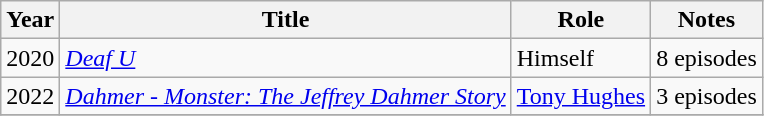<table class="wikitable plainrowheaders sortable">
<tr>
<th scope="col">Year</th>
<th scope="col">Title</th>
<th scope="col">Role</th>
<th class="unsortable">Notes</th>
</tr>
<tr>
<td>2020</td>
<td><em><a href='#'>Deaf U</a></em></td>
<td>Himself</td>
<td>8 episodes</td>
</tr>
<tr>
<td>2022</td>
<td><em><a href='#'>Dahmer - Monster: The Jeffrey Dahmer Story</a></em></td>
<td><a href='#'>Tony Hughes</a></td>
<td>3 episodes</td>
</tr>
<tr>
</tr>
</table>
